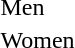<table>
<tr>
<td>Men</td>
<td></td>
<td></td>
<td></td>
</tr>
<tr>
<td>Women</td>
<td></td>
<td></td>
<td></td>
</tr>
</table>
